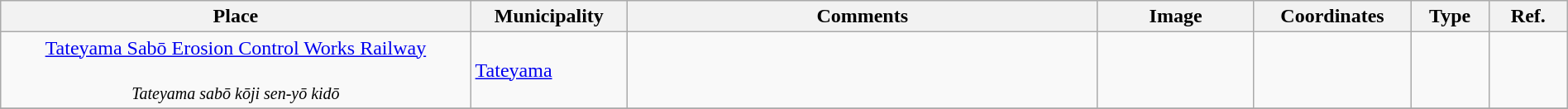<table class="wikitable sortable"  style="width:100%;">
<tr>
<th width="30%" align="left">Place</th>
<th width="10%" align="left">Municipality</th>
<th width="30%" align="left" class="unsortable">Comments</th>
<th width="10%" align="left"  class="unsortable">Image</th>
<th width="10%" align="left" class="unsortable">Coordinates</th>
<th width="5%" align="left">Type</th>
<th width="5%" align="left"  class="unsortable">Ref.</th>
</tr>
<tr>
<td align="center"><a href='#'>Tateyama Sabō Erosion Control Works Railway</a><br><br><small><em>Tateyama sabō kōji sen-yō kidō</em></small></td>
<td><a href='#'>Tateyama</a></td>
<td></td>
<td></td>
<td></td>
<td></td>
<td></td>
</tr>
<tr>
</tr>
</table>
